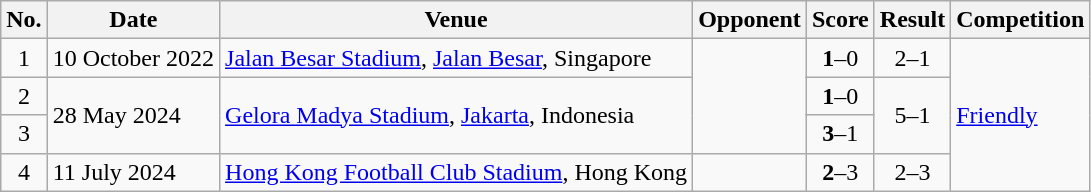<table class="wikitable sortable">
<tr>
<th scope="col">No.</th>
<th scope="col">Date</th>
<th scope="col">Venue</th>
<th scope="col">Opponent</th>
<th scope="col">Score</th>
<th scope="col">Result</th>
<th scope="col">Competition</th>
</tr>
<tr>
<td align=center>1</td>
<td>10 October 2022</td>
<td><a href='#'>Jalan Besar Stadium</a>, <a href='#'>Jalan Besar</a>, Singapore</td>
<td rowspan=3></td>
<td align=center><strong>1</strong>–0</td>
<td align=center>2–1</td>
<td rowspan=4><a href='#'>Friendly</a></td>
</tr>
<tr>
<td align=center>2</td>
<td rowspan=2>28 May 2024</td>
<td rowspan=2><a href='#'>Gelora Madya Stadium</a>, <a href='#'>Jakarta</a>, Indonesia</td>
<td align=center><strong>1</strong>–0</td>
<td rowspan="2" align="center">5–1</td>
</tr>
<tr>
<td align=center>3</td>
<td align=center><strong>3</strong>–1</td>
</tr>
<tr>
<td align=center>4</td>
<td>11 July 2024</td>
<td><a href='#'>Hong Kong Football Club Stadium</a>, Hong Kong</td>
<td></td>
<td align=center><strong>2</strong>–3</td>
<td align="center">2–3</td>
</tr>
</table>
